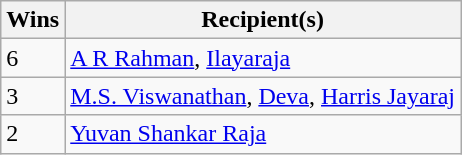<table class="wikitable">
<tr>
<th>Wins</th>
<th>Recipient(s)</th>
</tr>
<tr>
<td>6</td>
<td><a href='#'>A R Rahman</a>, <a href='#'>Ilayaraja</a></td>
</tr>
<tr>
<td>3</td>
<td><a href='#'>M.S. Viswanathan</a>, <a href='#'>Deva</a>, <a href='#'>Harris Jayaraj</a></td>
</tr>
<tr>
<td>2</td>
<td><a href='#'>Yuvan Shankar Raja</a></td>
</tr>
</table>
